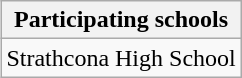<table class="wikitable" align=right>
<tr>
<th>Participating schools</th>
</tr>
<tr>
<td>Strathcona High School</td>
</tr>
</table>
